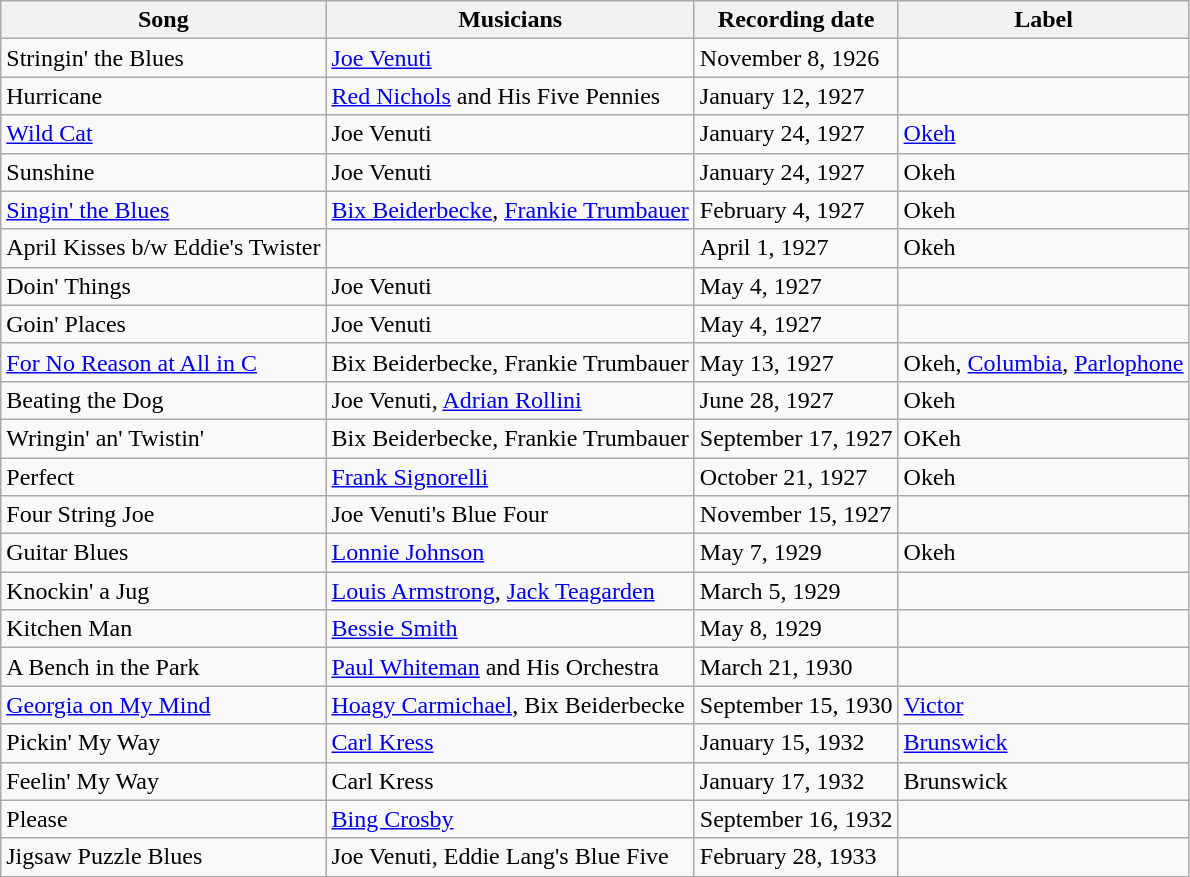<table class="wikitable sortable">
<tr>
<th>Song</th>
<th>Musicians</th>
<th>Recording date</th>
<th>Label</th>
</tr>
<tr>
<td>Stringin' the Blues</td>
<td><a href='#'>Joe Venuti</a></td>
<td>November 8, 1926</td>
<td></td>
</tr>
<tr>
<td>Hurricane</td>
<td><a href='#'>Red Nichols</a> and His Five Pennies</td>
<td>January 12, 1927</td>
<td></td>
</tr>
<tr>
<td><a href='#'>Wild Cat</a></td>
<td>Joe Venuti</td>
<td>January 24, 1927</td>
<td><a href='#'>Okeh</a></td>
</tr>
<tr>
<td>Sunshine</td>
<td>Joe Venuti</td>
<td>January 24, 1927</td>
<td>Okeh</td>
</tr>
<tr>
<td><a href='#'>Singin' the Blues</a></td>
<td><a href='#'>Bix Beiderbecke</a>, <a href='#'>Frankie Trumbauer</a></td>
<td>February 4, 1927</td>
<td>Okeh</td>
</tr>
<tr>
<td>April Kisses b/w Eddie's Twister</td>
<td></td>
<td>April 1, 1927</td>
<td>Okeh</td>
</tr>
<tr>
<td>Doin' Things</td>
<td>Joe Venuti</td>
<td>May 4, 1927</td>
<td></td>
</tr>
<tr>
<td>Goin' Places</td>
<td>Joe Venuti</td>
<td>May 4, 1927</td>
<td></td>
</tr>
<tr>
<td><a href='#'>For No Reason at All in C</a></td>
<td>Bix Beiderbecke, Frankie Trumbauer</td>
<td>May 13, 1927</td>
<td>Okeh, <a href='#'>Columbia</a>,  <a href='#'>Parlophone</a></td>
</tr>
<tr>
<td>Beating the Dog</td>
<td>Joe Venuti, <a href='#'>Adrian Rollini</a></td>
<td>June 28, 1927</td>
<td>Okeh</td>
</tr>
<tr>
<td>Wringin' an' Twistin'</td>
<td>Bix Beiderbecke, Frankie Trumbauer</td>
<td>September 17, 1927</td>
<td>OKeh</td>
</tr>
<tr>
<td>Perfect</td>
<td><a href='#'>Frank Signorelli</a></td>
<td>October 21, 1927</td>
<td>Okeh</td>
</tr>
<tr>
<td>Four String Joe</td>
<td>Joe Venuti's Blue Four</td>
<td>November 15, 1927</td>
<td></td>
</tr>
<tr>
<td>Guitar Blues</td>
<td><a href='#'>Lonnie Johnson</a></td>
<td>May 7, 1929</td>
<td>Okeh</td>
</tr>
<tr>
<td>Knockin' a Jug</td>
<td><a href='#'>Louis Armstrong</a>, <a href='#'>Jack Teagarden</a></td>
<td>March 5, 1929</td>
<td></td>
</tr>
<tr>
<td>Kitchen Man</td>
<td><a href='#'>Bessie Smith</a></td>
<td>May 8, 1929</td>
<td></td>
</tr>
<tr>
<td>A Bench in the Park</td>
<td><a href='#'>Paul Whiteman</a> and His Orchestra</td>
<td>March 21, 1930</td>
<td></td>
</tr>
<tr>
<td><a href='#'>Georgia on My Mind</a></td>
<td><a href='#'>Hoagy Carmichael</a>, Bix Beiderbecke</td>
<td>September 15, 1930</td>
<td><a href='#'>Victor</a></td>
</tr>
<tr>
<td>Pickin' My Way</td>
<td><a href='#'>Carl Kress</a></td>
<td>January 15, 1932</td>
<td><a href='#'>Brunswick</a></td>
</tr>
<tr>
<td>Feelin' My Way</td>
<td>Carl Kress</td>
<td>January 17, 1932</td>
<td>Brunswick</td>
</tr>
<tr>
<td>Please</td>
<td><a href='#'>Bing Crosby</a></td>
<td>September 16, 1932</td>
<td></td>
</tr>
<tr>
<td>Jigsaw Puzzle Blues</td>
<td>Joe Venuti, Eddie Lang's Blue Five</td>
<td>February 28, 1933</td>
<td></td>
</tr>
</table>
